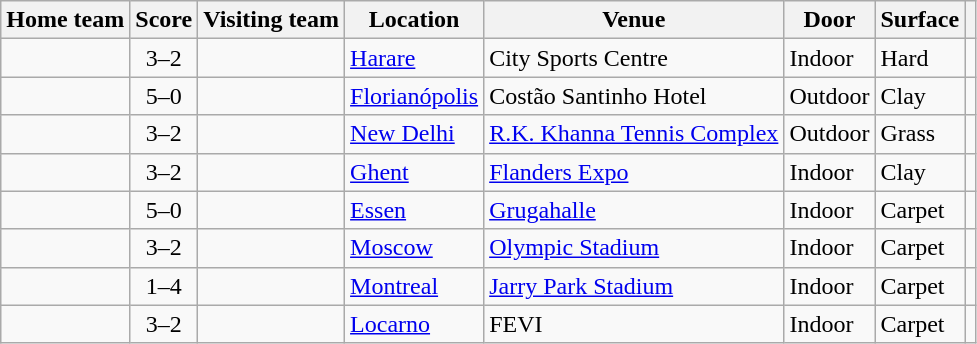<table class="wikitable" style="border:1px solid #aaa;">
<tr>
<th>Home team</th>
<th>Score</th>
<th>Visiting team</th>
<th>Location</th>
<th>Venue</th>
<th>Door</th>
<th>Surface</th>
<th></th>
</tr>
<tr>
<td><strong></strong></td>
<td style="text-align:center;">3–2</td>
<td></td>
<td><a href='#'>Harare</a></td>
<td>City Sports Centre</td>
<td>Indoor</td>
<td>Hard</td>
<td></td>
</tr>
<tr>
<td><strong></strong></td>
<td style="text-align:center;">5–0</td>
<td></td>
<td><a href='#'>Florianópolis</a></td>
<td>Costão Santinho Hotel</td>
<td>Outdoor</td>
<td>Clay</td>
<td></td>
</tr>
<tr>
<td><strong></strong></td>
<td style="text-align:center;">3–2</td>
<td></td>
<td><a href='#'>New Delhi</a></td>
<td><a href='#'>R.K. Khanna Tennis Complex</a></td>
<td>Outdoor</td>
<td>Grass</td>
<td></td>
</tr>
<tr>
<td><strong></strong></td>
<td style="text-align:center;">3–2</td>
<td></td>
<td><a href='#'>Ghent</a></td>
<td><a href='#'>Flanders Expo</a></td>
<td>Indoor</td>
<td>Clay</td>
<td></td>
</tr>
<tr>
<td><strong></strong></td>
<td style="text-align:center;">5–0</td>
<td></td>
<td><a href='#'>Essen</a></td>
<td><a href='#'>Grugahalle</a></td>
<td>Indoor</td>
<td>Carpet</td>
<td></td>
</tr>
<tr>
<td><strong></strong></td>
<td style="text-align:center;">3–2</td>
<td></td>
<td><a href='#'>Moscow</a></td>
<td><a href='#'>Olympic Stadium</a></td>
<td>Indoor</td>
<td>Carpet</td>
<td></td>
</tr>
<tr>
<td></td>
<td style="text-align:center;">1–4</td>
<td><strong></strong></td>
<td><a href='#'>Montreal</a></td>
<td><a href='#'>Jarry Park Stadium</a></td>
<td>Indoor</td>
<td>Carpet</td>
<td></td>
</tr>
<tr>
<td><strong></strong></td>
<td style="text-align:center;">3–2</td>
<td></td>
<td><a href='#'>Locarno</a></td>
<td>FEVI</td>
<td>Indoor</td>
<td>Carpet</td>
<td></td>
</tr>
</table>
